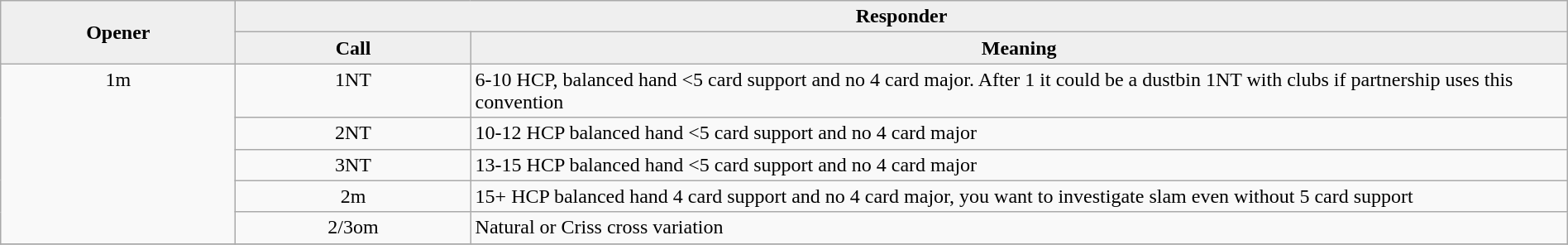<table class="wikitable" width=100%>
<tr>
<td rowspan=2 style="background: #EFEFEF" align=center width=15%><strong>Opener</strong></td>
<td colspan="2" style="text-align: center; background: #EFEFEF" width=85%><strong>Responder</strong></td>
</tr>
<tr>
<td style="text-align: center; background: #EFEFEF" width=15%><strong>Call</strong></td>
<td style="text-align: center; background: #EFEFEF" width=85%><strong>Meaning</strong></td>
</tr>
<tr align="left" valign="top">
<td rowspan="5" align=center>1m</td>
<td align=center>1NT</td>
<td>6-10 HCP, balanced hand <5 card support and no 4 card major.  After 1 it could be a dustbin 1NT with clubs if partnership uses this convention</td>
</tr>
<tr>
<td valign=top align=center>2NT</td>
<td>10-12 HCP balanced hand <5 card support and no 4 card major</td>
</tr>
<tr>
<td valign=top align=center>3NT</td>
<td>13-15 HCP balanced hand <5 card support and no 4 card major</td>
</tr>
<tr>
<td valign=top align=center>2m</td>
<td>15+ HCP balanced hand 4 card support and no 4 card major, you want to investigate slam even without 5 card support</td>
</tr>
<tr>
<td valign=top align=center>2/3om</td>
<td>Natural or Criss cross variation</td>
</tr>
<tr>
</tr>
</table>
